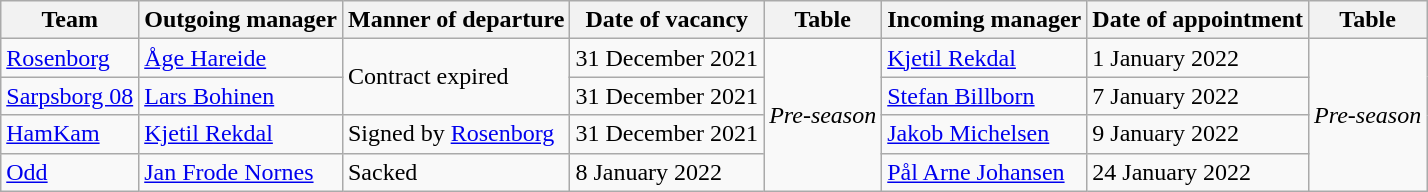<table class="wikitable">
<tr>
<th>Team</th>
<th>Outgoing manager</th>
<th>Manner of departure</th>
<th>Date of vacancy</th>
<th>Table</th>
<th>Incoming manager</th>
<th>Date of appointment</th>
<th>Table</th>
</tr>
<tr>
<td><a href='#'>Rosenborg</a></td>
<td> <a href='#'>Åge Hareide</a></td>
<td rowspan="2">Contract expired</td>
<td>31 December 2021</td>
<td rowspan="4"><em>Pre-season</em></td>
<td> <a href='#'>Kjetil Rekdal</a></td>
<td>1 January 2022</td>
<td rowspan="4"><em>Pre-season</em></td>
</tr>
<tr>
<td><a href='#'>Sarpsborg 08</a></td>
<td> <a href='#'>Lars Bohinen</a></td>
<td>31 December 2021</td>
<td> <a href='#'>Stefan Billborn</a></td>
<td>7 January 2022</td>
</tr>
<tr>
<td><a href='#'>HamKam</a></td>
<td> <a href='#'>Kjetil Rekdal</a></td>
<td>Signed by <a href='#'>Rosenborg</a></td>
<td>31 December 2021</td>
<td> <a href='#'>Jakob Michelsen</a></td>
<td>9 January 2022</td>
</tr>
<tr>
<td><a href='#'>Odd</a></td>
<td> <a href='#'>Jan Frode Nornes</a></td>
<td>Sacked</td>
<td>8 January 2022</td>
<td> <a href='#'>Pål Arne Johansen</a></td>
<td>24 January 2022</td>
</tr>
</table>
